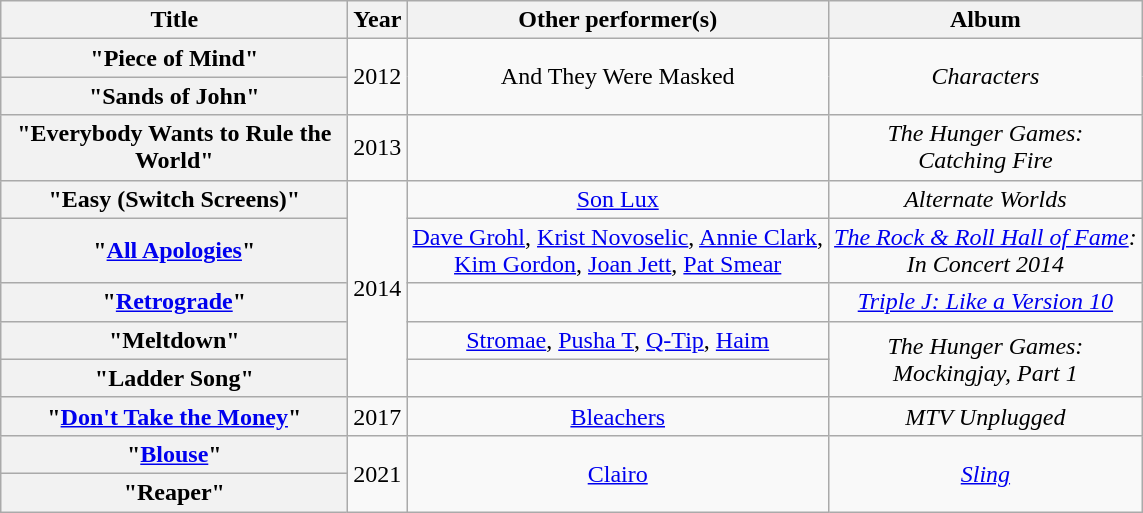<table class="wikitable plainrowheaders" style="text-align:center;">
<tr>
<th scope="col" style="width:14em;">Title</th>
<th scope="col" style="width:1em;">Year</th>
<th scope="col">Other performer(s)</th>
<th scope="col">Album</th>
</tr>
<tr>
<th scope="row">"Piece of Mind"</th>
<td rowspan="2">2012</td>
<td rowspan="2">And They Were Masked</td>
<td rowspan="2"><em>Characters</em></td>
</tr>
<tr>
<th scope="row">"Sands of John"</th>
</tr>
<tr>
<th scope="row">"Everybody Wants to Rule the World"</th>
<td>2013</td>
<td></td>
<td><em>The Hunger Games:<br>Catching Fire</em></td>
</tr>
<tr>
<th scope="row">"Easy (Switch Screens)"</th>
<td rowspan="5">2014</td>
<td><a href='#'>Son Lux</a></td>
<td><em>Alternate Worlds</em></td>
</tr>
<tr>
<th scope="row">"<a href='#'>All Apologies</a>"</th>
<td><a href='#'>Dave Grohl</a>, <a href='#'>Krist Novoselic</a>, <a href='#'>Annie Clark</a>,<br> <a href='#'>Kim Gordon</a>, <a href='#'>Joan Jett</a>, <a href='#'>Pat Smear</a></td>
<td><em><a href='#'>The Rock & Roll Hall of Fame</a>:<br> In Concert 2014</em></td>
</tr>
<tr>
<th scope="row">"<a href='#'>Retrograde</a>"</th>
<td></td>
<td><em><a href='#'>Triple J: Like a Version 10</a></em></td>
</tr>
<tr>
<th scope="row">"Meltdown"</th>
<td><a href='#'>Stromae</a>, <a href='#'>Pusha T</a>, <a href='#'>Q-Tip</a>, <a href='#'>Haim</a></td>
<td rowspan="2"><em>The Hunger Games:<br>Mockingjay, Part 1</em></td>
</tr>
<tr>
<th scope="row">"Ladder Song"</th>
<td></td>
</tr>
<tr>
<th scope="row">"<a href='#'>Don't Take the Money</a>"</th>
<td>2017</td>
<td><a href='#'>Bleachers</a></td>
<td><em>MTV Unplugged</em></td>
</tr>
<tr>
<th scope="row">"<a href='#'>Blouse</a>"</th>
<td rowspan="2">2021</td>
<td rowspan="2"><a href='#'>Clairo</a></td>
<td rowspan="2"><em><a href='#'>Sling</a></em></td>
</tr>
<tr>
<th scope="row">"Reaper"</th>
</tr>
</table>
